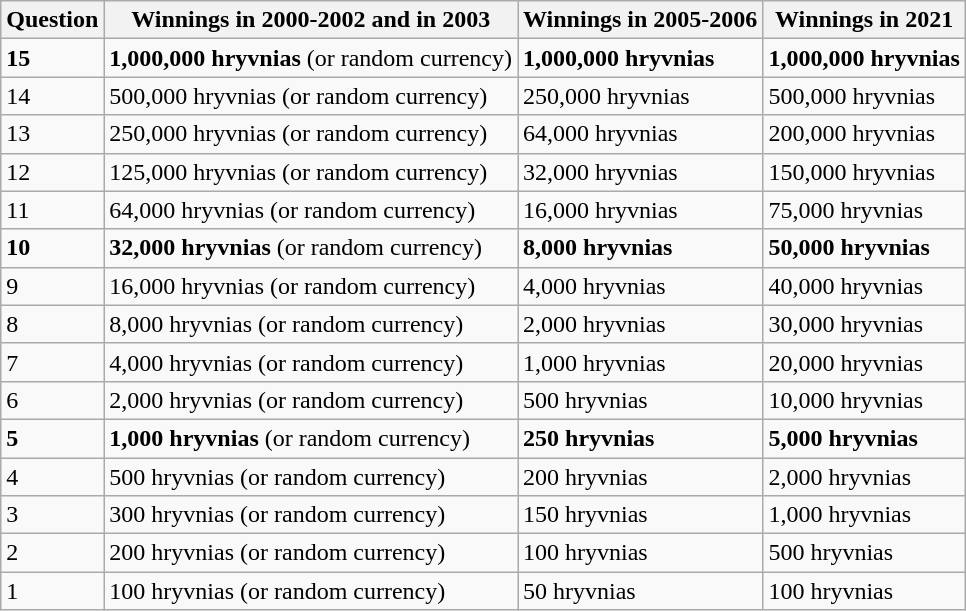<table class="wikitable">
<tr>
<th>Question</th>
<th>Winnings in 2000-2002 and in 2003</th>
<th>Winnings in 2005-2006</th>
<th>Winnings in 2021</th>
</tr>
<tr>
<td><strong>15</strong></td>
<td><strong>1,000,000 hryvnias</strong> (or random currency)</td>
<td><strong>1,000,000 hryvnias</strong></td>
<td><strong>1,000,000 hryvnias</strong></td>
</tr>
<tr>
<td>14</td>
<td>500,000 hryvnias (or random currency)</td>
<td>250,000 hryvnias</td>
<td>500,000 hryvnias</td>
</tr>
<tr>
<td>13</td>
<td>250,000 hryvnias (or random currency)</td>
<td>64,000 hryvnias</td>
<td>200,000 hryvnias</td>
</tr>
<tr>
<td>12</td>
<td>125,000 hryvnias (or random currency)</td>
<td>32,000 hryvnias</td>
<td>150,000 hryvnias</td>
</tr>
<tr>
<td>11</td>
<td>64,000 hryvnias (or random currency)</td>
<td>16,000 hryvnias</td>
<td>75,000 hryvnias</td>
</tr>
<tr>
<td><strong>10</strong></td>
<td><strong>32,000 hryvnias</strong> (or random currency)</td>
<td><strong>8,000 hryvnias</strong></td>
<td><strong>50,000 hryvnias</strong></td>
</tr>
<tr>
<td>9</td>
<td>16,000 hryvnias (or random currency)</td>
<td>4,000 hryvnias</td>
<td>40,000 hryvnias</td>
</tr>
<tr>
<td>8</td>
<td>8,000 hryvnias (or random currency)</td>
<td>2,000 hryvnias</td>
<td>30,000 hryvnias</td>
</tr>
<tr>
<td>7</td>
<td>4,000 hryvnias (or random currency)</td>
<td>1,000 hryvnias</td>
<td>20,000 hryvnias</td>
</tr>
<tr>
<td>6</td>
<td>2,000 hryvnias (or random currency)</td>
<td>500 hryvnias</td>
<td>10,000 hryvnias</td>
</tr>
<tr>
<td><strong>5</strong></td>
<td><strong>1,000 hryvnias</strong> (or random currency)</td>
<td><strong>250 hryvnias</strong></td>
<td><strong>5,000 hryvnias</strong></td>
</tr>
<tr>
<td>4</td>
<td>500 hryvnias (or random currency)</td>
<td>200 hryvnias</td>
<td>2,000 hryvnias</td>
</tr>
<tr>
<td>3</td>
<td>300 hryvnias (or random currency)</td>
<td>150 hryvnias</td>
<td>1,000 hryvnias</td>
</tr>
<tr>
<td>2</td>
<td>200 hryvnias (or random currency)</td>
<td>100 hryvnias</td>
<td>500 hryvnias</td>
</tr>
<tr>
<td>1</td>
<td>100 hryvnias (or random currency)</td>
<td>50 hryvnias</td>
<td>100 hryvnias</td>
</tr>
</table>
